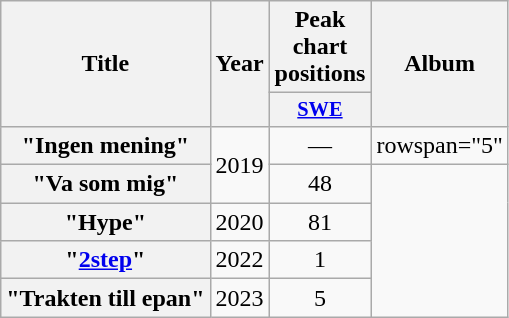<table class="wikitable plainrowheaders" style="text-align:center;">
<tr>
<th scope="col" rowspan="2">Title</th>
<th scope="col" rowspan="2">Year</th>
<th scope="col" colspan="1">Peak chart positions</th>
<th scope="col" rowspan="2">Album</th>
</tr>
<tr>
<th scope="col" style="width:3em;font-size:85%;"><a href='#'>SWE</a><br></th>
</tr>
<tr>
<th scope="row">"Ingen mening"<br></th>
<td rowspan="2">2019</td>
<td>—</td>
<td>rowspan="5" </td>
</tr>
<tr>
<th scope="row">"Va som mig"<br></th>
<td>48</td>
</tr>
<tr>
<th scope="row">"Hype"<br></th>
<td>2020</td>
<td>81</td>
</tr>
<tr>
<th scope="row">"<a href='#'>2step</a>"<br></th>
<td>2022</td>
<td>1<br></td>
</tr>
<tr>
<th scope="row">"Trakten till epan"<br></th>
<td>2023</td>
<td>5<br></td>
</tr>
</table>
